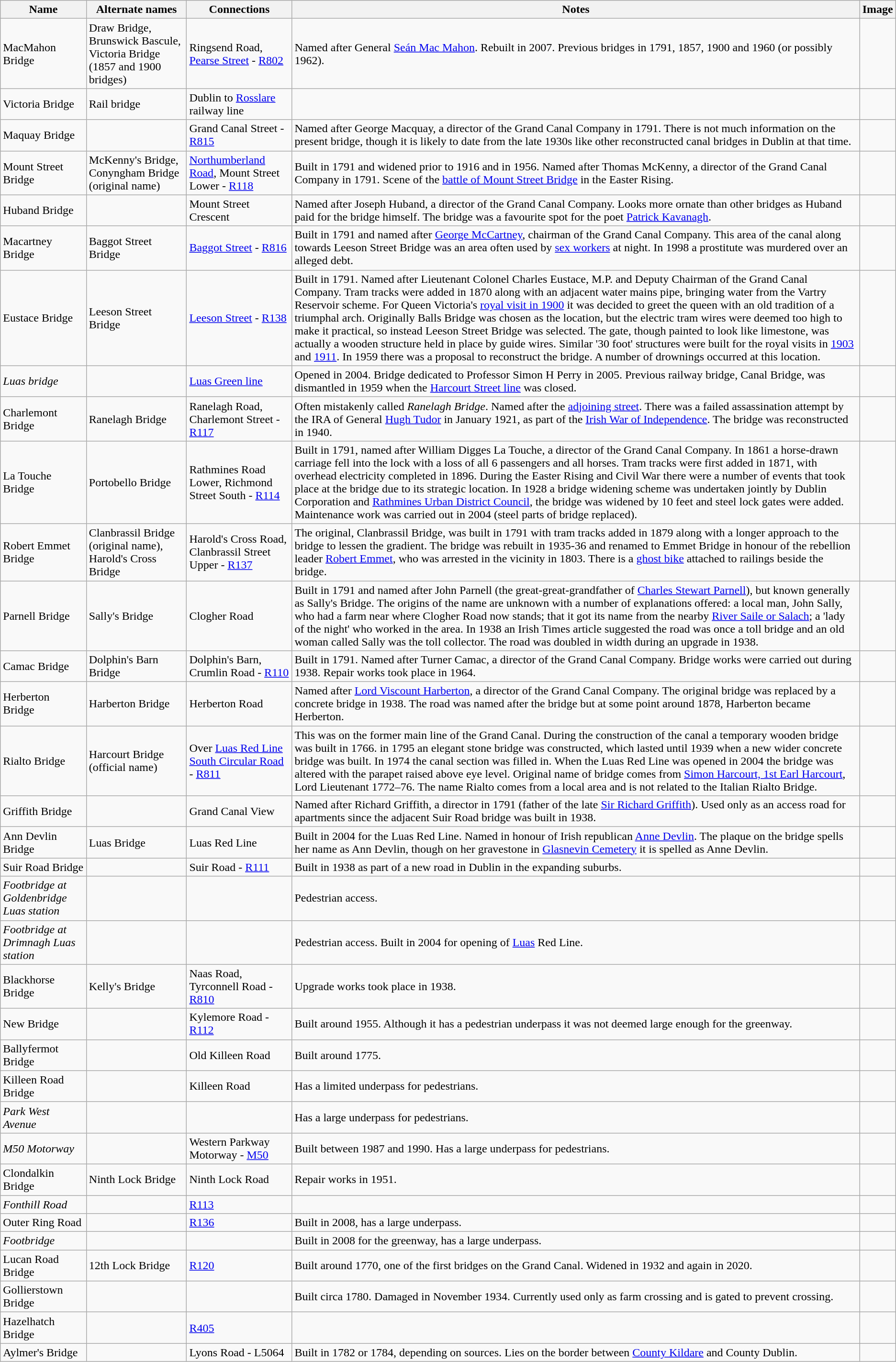<table class="wikitable sortable" |>
<tr>
<th>Name</th>
<th>Alternate names</th>
<th>Connections</th>
<th>Notes</th>
<th>Image</th>
</tr>
<tr>
<td>MacMahon Bridge</td>
<td>Draw Bridge, Brunswick Bascule, Victoria Bridge (1857 and 1900 bridges)</td>
<td>Ringsend Road, <a href='#'>Pearse Street</a> - <a href='#'>R802</a></td>
<td>Named after General <a href='#'>Seán Mac Mahon</a>. Rebuilt in 2007. Previous bridges in 1791, 1857, 1900 and 1960 (or possibly 1962).</td>
<td></td>
</tr>
<tr>
<td>Victoria Bridge</td>
<td>Rail bridge</td>
<td>Dublin to <a href='#'>Rosslare</a> railway line</td>
<td></td>
<td></td>
</tr>
<tr>
<td>Maquay Bridge</td>
<td></td>
<td>Grand Canal Street - <a href='#'>R815</a></td>
<td>Named after George Macquay, a director of the Grand Canal Company in 1791. There is not much information on the present bridge, though it is likely to date from the late 1930s like other reconstructed canal bridges in Dublin at that time.</td>
<td></td>
</tr>
<tr>
<td>Mount Street Bridge</td>
<td>McKenny's Bridge, Conyngham Bridge (original name)</td>
<td><a href='#'>Northumberland Road</a>, Mount Street Lower - <a href='#'>R118</a></td>
<td>Built in 1791 and widened prior to 1916 and in 1956. Named after Thomas McKenny, a director of the Grand Canal Company in 1791. Scene of the <a href='#'>battle of Mount Street Bridge</a> in the Easter Rising.</td>
<td> </td>
</tr>
<tr>
<td>Huband Bridge</td>
<td></td>
<td>Mount Street Crescent</td>
<td>Named after Joseph Huband, a director of the Grand Canal Company. Looks more ornate than other bridges as Huband paid for the bridge himself. The bridge was a favourite spot for the poet <a href='#'>Patrick Kavanagh</a>.</td>
<td></td>
</tr>
<tr>
<td>Macartney Bridge</td>
<td>Baggot Street Bridge</td>
<td><a href='#'>Baggot Street</a> - <a href='#'>R816</a></td>
<td>Built in 1791 and named after <a href='#'>George McCartney</a>, chairman of the Grand Canal Company. This area of the canal along towards Leeson Street Bridge was an area often used by <a href='#'>sex workers</a> at night. In 1998 a prostitute was murdered over an alleged debt.</td>
<td></td>
</tr>
<tr>
<td>Eustace Bridge</td>
<td>Leeson Street Bridge</td>
<td><a href='#'>Leeson Street</a> - <a href='#'>R138</a></td>
<td>Built in 1791. Named after Lieutenant Colonel Charles Eustace, M.P. and Deputy Chairman of the Grand Canal Company. Tram tracks were added in 1870 along with an adjacent water mains pipe, bringing water from the Vartry Reservoir scheme. For Queen Victoria's <a href='#'>royal visit in 1900</a> it was decided to greet the queen with an old tradition of a triumphal arch. Originally Balls Bridge was chosen as the location, but the electric tram wires were deemed too high to make it practical, so instead Leeson Street Bridge was selected. The gate, though painted to look like limestone, was actually a wooden structure held in place by guide wires. Similar '30 foot' structures were built for the royal visits in <a href='#'>1903</a> and <a href='#'>1911</a>. In 1959 there was a proposal to reconstruct the bridge. A number of drownings occurred at this location.</td>
<td> </td>
</tr>
<tr>
<td><em>Luas bridge</em></td>
<td></td>
<td><a href='#'>Luas Green line</a></td>
<td>Opened in 2004. Bridge dedicated to Professor Simon H Perry in 2005. Previous railway bridge, Canal Bridge, was dismantled in 1959 when the <a href='#'>Harcourt Street line</a> was closed.</td>
<td></td>
</tr>
<tr>
<td>Charlemont Bridge</td>
<td>Ranelagh Bridge</td>
<td>Ranelagh Road, Charlemont Street - <a href='#'>R117</a></td>
<td>Often mistakenly called <em>Ranelagh Bridge</em>. Named after the <a href='#'>adjoining street</a>. There was a failed assassination attempt by the IRA of General <a href='#'>Hugh Tudor</a> in January 1921, as part of the <a href='#'>Irish War of Independence</a>. The bridge was reconstructed in 1940.</td>
<td></td>
</tr>
<tr>
<td>La Touche Bridge</td>
<td>Portobello Bridge</td>
<td>Rathmines Road Lower, Richmond Street South - <a href='#'>R114</a></td>
<td>Built in 1791, named after William Digges La Touche, a director of the Grand Canal Company. In 1861 a horse-drawn carriage fell into the lock with a loss of all 6 passengers and all horses. Tram tracks were first added in 1871, with overhead electricity completed in 1896. During the Easter Rising and Civil War there were a number of events that took place at the bridge due to its strategic location. In 1928 a bridge widening scheme was undertaken jointly by Dublin Corporation and <a href='#'>Rathmines Urban District Council</a>, the bridge was widened by 10 feet and steel lock gates were added. Maintenance work was carried out in 2004 (steel parts of bridge replaced).</td>
<td> </td>
</tr>
<tr>
<td>Robert Emmet Bridge</td>
<td>Clanbrassil Bridge (original name), Harold's Cross Bridge</td>
<td>Harold's Cross Road, Clanbrassil Street Upper - <a href='#'>R137</a></td>
<td>The original, Clanbrassil Bridge, was built in 1791 with tram tracks added in 1879 along with a longer approach to the bridge to lessen the gradient. The bridge was rebuilt in 1935-36 and renamed to Emmet Bridge in honour of the rebellion leader <a href='#'>Robert Emmet</a>, who was arrested in the vicinity in 1803. There is a <a href='#'>ghost bike</a> attached to railings beside the bridge.</td>
<td></td>
</tr>
<tr>
<td>Parnell Bridge</td>
<td>Sally's Bridge</td>
<td>Clogher Road</td>
<td>Built in 1791 and named after John Parnell (the great-great-grandfather of <a href='#'>Charles Stewart Parnell</a>), but known generally as Sally's Bridge. The origins of the name are unknown with a number of explanations offered: a local man, John Sally, who had a farm near where Clogher Road now stands; that it got its name from the nearby <a href='#'>River Saile or Salach</a>; a 'lady of the night' who worked in the area. In 1938 an Irish Times article suggested the road was once a toll bridge and an old woman called Sally was the toll collector. The road was doubled in width during an upgrade in 1938.</td>
<td></td>
</tr>
<tr>
<td>Camac Bridge</td>
<td>Dolphin's Barn Bridge</td>
<td>Dolphin's Barn, Crumlin Road - <a href='#'>R110</a></td>
<td>Built in 1791. Named after Turner Camac, a director of the Grand Canal Company. Bridge works were carried out during 1938. Repair works took place in 1964.</td>
<td></td>
</tr>
<tr>
<td>Herberton Bridge</td>
<td>Harberton Bridge</td>
<td>Herberton Road</td>
<td>Named after <a href='#'>Lord Viscount Harberton</a>, a director of the Grand Canal Company. The original bridge was replaced by a concrete bridge in 1938. The road was named after the bridge but at some point around 1878, Harberton became Herberton.</td>
<td></td>
</tr>
<tr>
<td>Rialto Bridge</td>
<td>Harcourt Bridge (official name)</td>
<td>Over <a href='#'>Luas Red Line</a> <a href='#'>South Circular Road</a> - <a href='#'>R811</a></td>
<td>This was on the former main line of the Grand Canal. During the construction of the canal a temporary wooden bridge was built in 1766. in 1795 an elegant stone bridge was constructed, which lasted until 1939 when a new wider concrete bridge was built. In 1974 the canal section was filled in.  When the Luas Red Line was opened in 2004 the bridge was altered with the parapet raised above eye level. Original name of bridge comes from <a href='#'>Simon Harcourt, 1st Earl Harcourt</a>, Lord Lieutenant 1772–76. The name Rialto comes from a local area and is not related to the Italian Rialto Bridge.</td>
<td></td>
</tr>
<tr>
<td>Griffith Bridge</td>
<td></td>
<td>Grand Canal View</td>
<td>Named after Richard Griffith, a director in 1791 (father of the late <a href='#'>Sir Richard Griffith</a>). Used only as an access road for apartments since the adjacent Suir Road bridge was built in 1938.</td>
<td></td>
</tr>
<tr>
<td>Ann Devlin Bridge</td>
<td>Luas Bridge</td>
<td>Luas Red Line</td>
<td>Built in 2004 for the Luas Red Line. Named in honour of Irish republican <a href='#'>Anne Devlin</a>. The plaque on the bridge spells her name as Ann Devlin, though on her gravestone in <a href='#'>Glasnevin Cemetery</a> it is spelled as Anne Devlin.</td>
<td></td>
</tr>
<tr>
<td>Suir Road Bridge</td>
<td></td>
<td>Suir Road - <a href='#'>R111</a></td>
<td>Built in 1938 as part of a new road in Dublin in the expanding suburbs.</td>
<td></td>
</tr>
<tr>
<td><em>Footbridge at Goldenbridge Luas station</em></td>
<td></td>
<td></td>
<td>Pedestrian access.</td>
<td></td>
</tr>
<tr>
<td><em>Footbridge at Drimnagh Luas station</em></td>
<td></td>
<td></td>
<td>Pedestrian access. Built in 2004 for opening of <a href='#'>Luas</a> Red Line.</td>
<td></td>
</tr>
<tr>
<td>Blackhorse Bridge</td>
<td>Kelly's Bridge</td>
<td>Naas Road, Tyrconnell Road - <a href='#'>R810</a></td>
<td>Upgrade works took place in 1938.</td>
<td></td>
</tr>
<tr>
<td>New Bridge</td>
<td></td>
<td>Kylemore Road - <a href='#'>R112</a></td>
<td>Built around 1955. Although it has a pedestrian underpass it was not deemed large enough for the greenway.</td>
<td></td>
</tr>
<tr>
<td>Ballyfermot Bridge</td>
<td></td>
<td>Old Killeen Road</td>
<td>Built around 1775.</td>
<td></td>
</tr>
<tr>
<td>Killeen Road Bridge</td>
<td></td>
<td>Killeen Road</td>
<td>Has a limited underpass for pedestrians.</td>
<td></td>
</tr>
<tr>
<td><em>Park West Avenue</em></td>
<td></td>
<td></td>
<td>Has a large underpass for pedestrians.</td>
<td></td>
</tr>
<tr>
<td><em>M50 Motorway</em></td>
<td></td>
<td>Western Parkway Motorway - <a href='#'>M50</a></td>
<td>Built between 1987 and 1990. Has a large underpass for pedestrians.</td>
<td></td>
</tr>
<tr>
<td>Clondalkin Bridge</td>
<td>Ninth Lock Bridge</td>
<td>Ninth Lock Road</td>
<td>Repair works in 1951.</td>
<td></td>
</tr>
<tr>
<td><em>Fonthill Road</em></td>
<td></td>
<td><a href='#'>R113</a></td>
<td></td>
<td></td>
</tr>
<tr>
<td>Outer Ring Road</td>
<td></td>
<td><a href='#'>R136</a></td>
<td>Built in 2008, has a large underpass.</td>
<td></td>
</tr>
<tr>
<td><em>Footbridge</em></td>
<td></td>
<td></td>
<td>Built in 2008 for the greenway, has a large underpass.</td>
<td></td>
</tr>
<tr>
<td>Lucan Road Bridge</td>
<td>12th Lock Bridge</td>
<td><a href='#'>R120</a></td>
<td>Built around 1770, one of the first bridges on the Grand Canal. Widened in 1932 and again in 2020.</td>
<td></td>
</tr>
<tr>
<td>Gollierstown Bridge</td>
<td></td>
<td></td>
<td>Built circa 1780. Damaged in November 1934. Currently used only as farm crossing and is gated to prevent crossing.</td>
<td></td>
</tr>
<tr>
<td>Hazelhatch Bridge</td>
<td></td>
<td><a href='#'>R405</a></td>
<td></td>
<td></td>
</tr>
<tr>
<td>Aylmer's Bridge</td>
<td></td>
<td>Lyons Road - L5064</td>
<td>Built in 1782 or 1784, depending on sources. Lies on the border between <a href='#'>County Kildare</a> and County Dublin.</td>
<td></td>
</tr>
</table>
